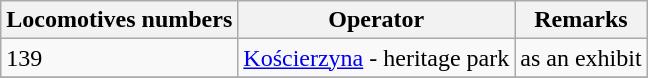<table class="wikitable">
<tr>
<th><strong>Locomotives numbers</strong></th>
<th><strong>Operator</strong></th>
<th><strong>Remarks</strong></th>
</tr>
<tr>
<td>139</td>
<td><a href='#'>Kościerzyna</a> - heritage park</td>
<td>as an exhibit</td>
</tr>
<tr>
</tr>
</table>
